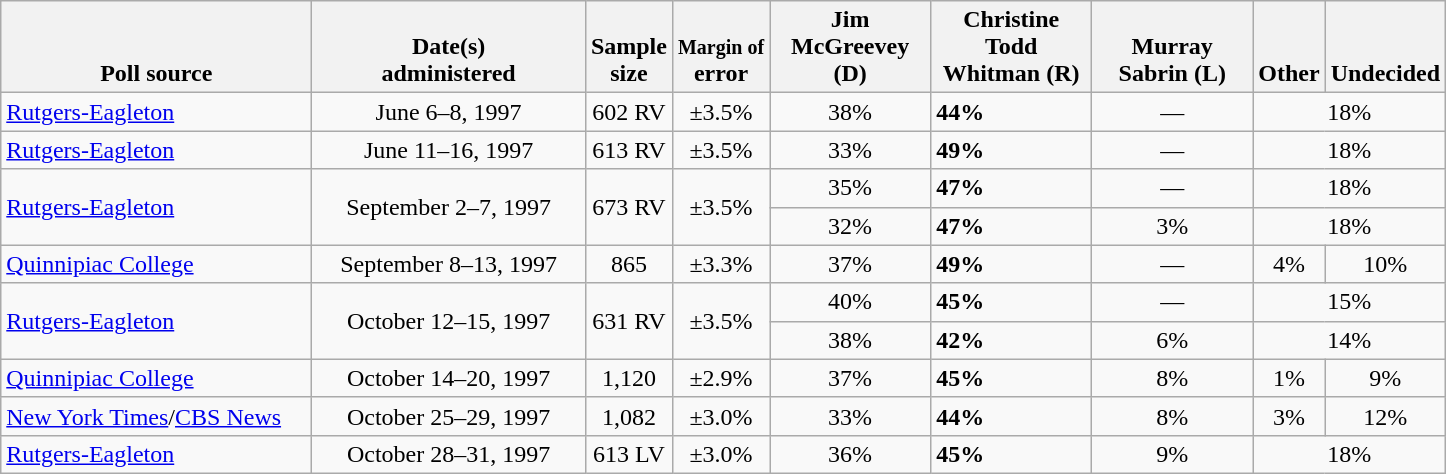<table class="wikitable">
<tr valign= bottom>
<th style="width:200px;">Poll source</th>
<th style="width:175px;">Date(s)<br>administered</th>
<th class=small>Sample<br>size</th>
<th><small>Margin of</small><br>error</th>
<th style="width:100px;">Jim<br>McGreevey (D)</th>
<th style="width:100px;">Christine Todd<br>Whitman (R)</th>
<th style="width:100px;">Murray<br>Sabrin (L)</th>
<th style="width:40px;">Other</th>
<th style="width:40px;">Undecided</th>
</tr>
<tr>
<td><a href='#'>Rutgers-Eagleton</a></td>
<td align=center>June 6–8, 1997</td>
<td align=center>602 RV</td>
<td align=center>±3.5%</td>
<td align=center>38%</td>
<td><strong>44%</strong></td>
<td align=center>—</td>
<td colspan="2" align=center>18%</td>
</tr>
<tr>
<td><a href='#'>Rutgers-Eagleton</a></td>
<td align=center>June 11–16, 1997</td>
<td align=center>613 RV</td>
<td align=center>±3.5%</td>
<td align=center>33%</td>
<td><strong>49%</strong></td>
<td align=center>—</td>
<td colspan="2" align=center>18%</td>
</tr>
<tr>
<td rowspan="2"><a href='#'>Rutgers-Eagleton</a></td>
<td rowspan="2" align=center>September 2–7, 1997</td>
<td rowspan="2" align=center>673 RV</td>
<td rowspan="2" align=center>±3.5%</td>
<td align=center>35%</td>
<td><strong>47%</strong></td>
<td align=center>—</td>
<td colspan="2" align=center>18%</td>
</tr>
<tr>
<td align=center>32%</td>
<td><strong>47%</strong></td>
<td align=center>3%</td>
<td colspan="2" align=center>18%</td>
</tr>
<tr>
<td><a href='#'>Quinnipiac College</a></td>
<td align=center>September 8–13, 1997</td>
<td align=center>865</td>
<td align=center>±3.3%</td>
<td align=center>37%</td>
<td><strong>49%</strong></td>
<td align=center>—</td>
<td align=center>4%</td>
<td align=center>10%</td>
</tr>
<tr>
<td rowspan="2"><a href='#'>Rutgers-Eagleton</a></td>
<td rowspan="2" align=center>October 12–15, 1997</td>
<td rowspan="2" align=center>631 RV</td>
<td rowspan="2" align=center>±3.5%</td>
<td align=center>40%</td>
<td><strong>45%</strong></td>
<td align=center>—</td>
<td colspan="2" align=center>15%</td>
</tr>
<tr>
<td align=center>38%</td>
<td><strong>42%</strong></td>
<td align=center>6%</td>
<td colspan="2" align=center>14%</td>
</tr>
<tr>
<td><a href='#'>Quinnipiac College</a></td>
<td align=center>October 14–20, 1997</td>
<td align=center>1,120</td>
<td align=center>±2.9%</td>
<td align=center>37%</td>
<td><strong>45%</strong></td>
<td align=center>8%</td>
<td align=center>1%</td>
<td align=center>9%</td>
</tr>
<tr>
<td><a href='#'>New York Times</a>/<a href='#'>CBS News</a></td>
<td align=center>October 25–29, 1997</td>
<td align=center>1,082</td>
<td align=center>±3.0%</td>
<td align=center>33%</td>
<td><strong>44%</strong></td>
<td align=center>8%</td>
<td align=center>3%</td>
<td align=center>12%</td>
</tr>
<tr>
<td><a href='#'>Rutgers-Eagleton</a></td>
<td align=center>October 28–31, 1997</td>
<td align=center>613 LV</td>
<td align=center>±3.0%</td>
<td align=center>36%</td>
<td><strong>45%</strong></td>
<td align=center>9%</td>
<td colspan="2" align=center>18%</td>
</tr>
</table>
